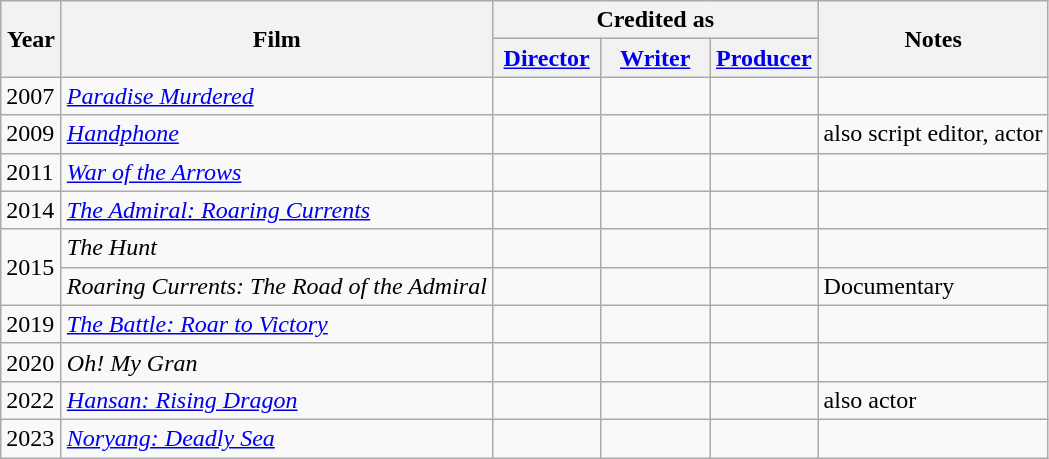<table class="wikitable">
<tr>
<th rowspan="2" style="width:33px;">Year</th>
<th rowspan="2">Film</th>
<th colspan="3">Credited as</th>
<th rowspan="2">Notes</th>
</tr>
<tr>
<th width=65><a href='#'>Director</a></th>
<th width=65><a href='#'>Writer</a></th>
<th width=65><a href='#'>Producer</a></th>
</tr>
<tr>
<td>2007</td>
<td><em><a href='#'>Paradise Murdered</a></em></td>
<td></td>
<td></td>
<td></td>
<td></td>
</tr>
<tr>
<td>2009</td>
<td><em><a href='#'>Handphone</a></em></td>
<td></td>
<td></td>
<td></td>
<td>also script editor, actor</td>
</tr>
<tr>
<td>2011</td>
<td><em><a href='#'>War of the Arrows</a></em></td>
<td></td>
<td></td>
<td></td>
<td></td>
</tr>
<tr>
<td>2014</td>
<td><em><a href='#'>The Admiral: Roaring Currents</a></em></td>
<td></td>
<td></td>
<td></td>
<td></td>
</tr>
<tr>
<td rowspan=2>2015</td>
<td><em>The Hunt</em></td>
<td></td>
<td></td>
<td></td>
<td></td>
</tr>
<tr>
<td><em>Roaring Currents: The Road of the Admiral</em></td>
<td></td>
<td></td>
<td></td>
<td>Documentary</td>
</tr>
<tr>
<td>2019</td>
<td><em><a href='#'>The Battle: Roar to Victory</a></em></td>
<td></td>
<td></td>
<td></td>
<td></td>
</tr>
<tr>
<td>2020</td>
<td><em>Oh! My Gran</em></td>
<td></td>
<td></td>
<td></td>
<td></td>
</tr>
<tr>
<td>2022</td>
<td><em><a href='#'>Hansan: Rising Dragon</a></em></td>
<td></td>
<td></td>
<td></td>
<td>also actor</td>
</tr>
<tr>
<td>2023</td>
<td><em><a href='#'>Noryang: Deadly Sea</a></em></td>
<td></td>
<td></td>
<td></td>
<td></td>
</tr>
</table>
